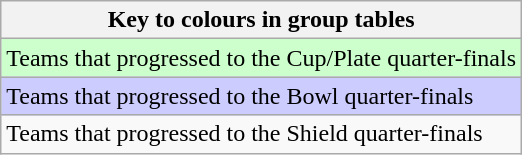<table class="wikitable">
<tr>
<th>Key to colours in group tables</th>
</tr>
<tr bgcolor=#ccffcc>
<td>Teams that progressed to the Cup/Plate quarter-finals</td>
</tr>
<tr bgcolor=#ccccff>
<td>Teams that progressed to the Bowl quarter-finals</td>
</tr>
<tr bgcolor=>
<td>Teams that progressed to the Shield quarter-finals</td>
</tr>
</table>
